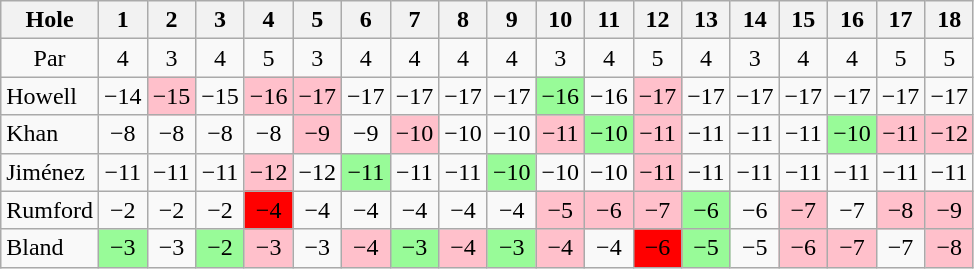<table class="wikitable" style="text-align:center">
<tr>
<th>Hole</th>
<th>1</th>
<th>2</th>
<th>3</th>
<th>4</th>
<th>5</th>
<th>6</th>
<th>7</th>
<th>8</th>
<th>9</th>
<th>10</th>
<th>11</th>
<th>12</th>
<th>13</th>
<th>14</th>
<th>15</th>
<th>16</th>
<th>17</th>
<th>18</th>
</tr>
<tr>
<td>Par</td>
<td>4</td>
<td>3</td>
<td>4</td>
<td>5</td>
<td>3</td>
<td>4</td>
<td>4</td>
<td>4</td>
<td>4</td>
<td>3</td>
<td>4</td>
<td>5</td>
<td>4</td>
<td>3</td>
<td>4</td>
<td>4</td>
<td>5</td>
<td>5</td>
</tr>
<tr>
<td align=left> Howell</td>
<td>−14</td>
<td style="background: Pink;">−15</td>
<td>−15</td>
<td style="background: Pink;">−16</td>
<td style="background: Pink;">−17</td>
<td>−17</td>
<td>−17</td>
<td>−17</td>
<td>−17</td>
<td style="background: PaleGreen;">−16</td>
<td>−16</td>
<td style="background: Pink;">−17</td>
<td>−17</td>
<td>−17</td>
<td>−17</td>
<td>−17</td>
<td>−17</td>
<td>−17</td>
</tr>
<tr>
<td align=left> Khan</td>
<td>−8</td>
<td>−8</td>
<td>−8</td>
<td>−8</td>
<td style="background: Pink;">−9</td>
<td>−9</td>
<td style="background: Pink;">−10</td>
<td>−10</td>
<td>−10</td>
<td style="background: Pink;">−11</td>
<td style="background: PaleGreen;">−10</td>
<td style="background: Pink;">−11</td>
<td>−11</td>
<td>−11</td>
<td>−11</td>
<td style="background: PaleGreen;">−10</td>
<td style="background: Pink;">−11</td>
<td style="background: Pink;">−12</td>
</tr>
<tr>
<td align=left> Jiménez</td>
<td>−11</td>
<td>−11</td>
<td>−11</td>
<td style="background: Pink;">−12</td>
<td>−12</td>
<td style="background: PaleGreen;">−11</td>
<td>−11</td>
<td>−11</td>
<td style="background: PaleGreen;">−10</td>
<td>−10</td>
<td>−10</td>
<td style="background: Pink;">−11</td>
<td>−11</td>
<td>−11</td>
<td>−11</td>
<td>−11</td>
<td>−11</td>
<td>−11</td>
</tr>
<tr>
<td align=left> Rumford</td>
<td>−2</td>
<td>−2</td>
<td>−2</td>
<td style="background: Red;">−4</td>
<td>−4</td>
<td>−4</td>
<td>−4</td>
<td>−4</td>
<td>−4</td>
<td style="background: Pink;">−5</td>
<td style="background: Pink;">−6</td>
<td style="background: Pink;">−7</td>
<td style="background: PaleGreen;">−6</td>
<td>−6</td>
<td style="background: Pink;">−7</td>
<td>−7</td>
<td style="background: Pink;">−8</td>
<td style="background: Pink;">−9</td>
</tr>
<tr>
<td align=left> Bland</td>
<td style="background: PaleGreen;">−3</td>
<td>−3</td>
<td style="background: PaleGreen;">−2</td>
<td style="background: Pink;">−3</td>
<td>−3</td>
<td style="background: Pink;">−4</td>
<td style="background: PaleGreen;">−3</td>
<td style="background: Pink;">−4</td>
<td style="background: PaleGreen;">−3</td>
<td style="background: Pink;">−4</td>
<td>−4</td>
<td style="background: Red;">−6</td>
<td style="background: PaleGreen;">−5</td>
<td>−5</td>
<td style="background: Pink;">−6</td>
<td style="background: Pink;">−7</td>
<td>−7</td>
<td style="background: Pink;">−8</td>
</tr>
</table>
